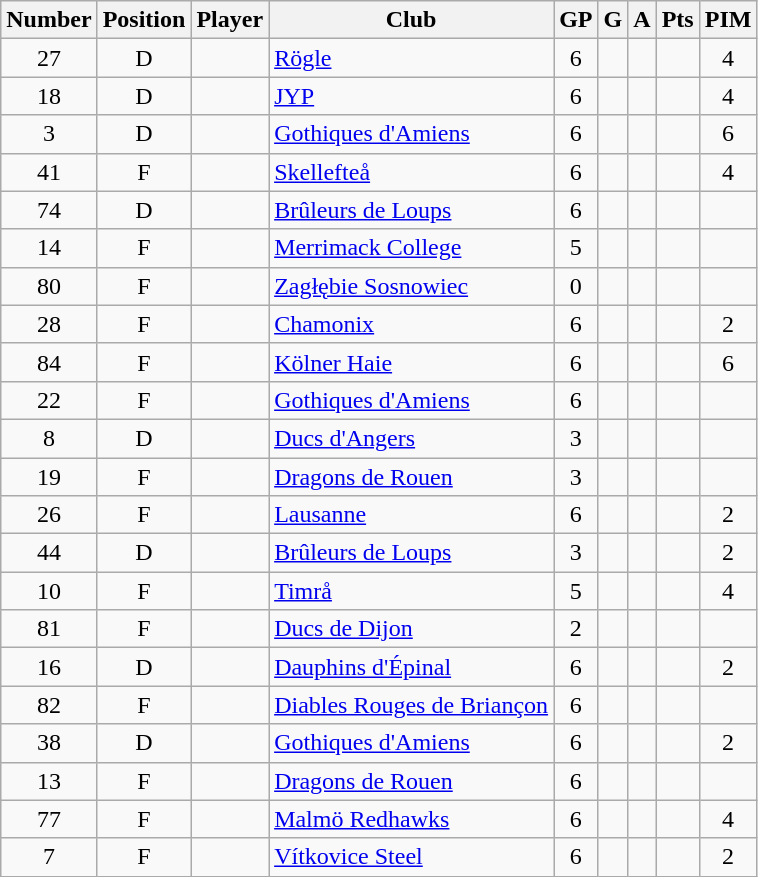<table class="wikitable sortable" style="text-align:center; padding:4px; border-spacing=0;">
<tr>
<th>Number</th>
<th>Position</th>
<th>Player</th>
<th>Club</th>
<th>GP</th>
<th>G</th>
<th>A</th>
<th>Pts</th>
<th>PIM</th>
</tr>
<tr>
<td>27</td>
<td>D</td>
<td align=left></td>
<td align=left><a href='#'>Rögle</a></td>
<td>6</td>
<td></td>
<td></td>
<td></td>
<td>4</td>
</tr>
<tr>
<td>18</td>
<td>D</td>
<td align=left></td>
<td align=left><a href='#'>JYP</a></td>
<td>6</td>
<td></td>
<td></td>
<td></td>
<td>4</td>
</tr>
<tr>
<td>3</td>
<td>D</td>
<td align=left></td>
<td align=left><a href='#'>Gothiques d'Amiens</a></td>
<td>6</td>
<td></td>
<td></td>
<td></td>
<td>6</td>
</tr>
<tr>
<td>41</td>
<td>F</td>
<td align=left></td>
<td align=left><a href='#'>Skellefteå</a></td>
<td>6</td>
<td></td>
<td></td>
<td></td>
<td>4</td>
</tr>
<tr>
<td>74</td>
<td>D</td>
<td align=left></td>
<td align=left><a href='#'>Brûleurs de Loups</a></td>
<td>6</td>
<td></td>
<td></td>
<td></td>
<td></td>
</tr>
<tr>
<td>14</td>
<td>F</td>
<td align=left></td>
<td align=left><a href='#'>Merrimack College</a></td>
<td>5</td>
<td></td>
<td></td>
<td></td>
<td></td>
</tr>
<tr>
<td>80</td>
<td>F</td>
<td align=left></td>
<td align=left><a href='#'>Zagłębie Sosnowiec</a></td>
<td>0</td>
<td></td>
<td></td>
<td></td>
<td></td>
</tr>
<tr>
<td>28</td>
<td>F</td>
<td align=left></td>
<td align=left><a href='#'>Chamonix</a></td>
<td>6</td>
<td></td>
<td></td>
<td></td>
<td>2</td>
</tr>
<tr>
<td>84</td>
<td>F</td>
<td align=left></td>
<td align=left><a href='#'>Kölner Haie</a></td>
<td>6</td>
<td></td>
<td></td>
<td></td>
<td>6</td>
</tr>
<tr>
<td>22</td>
<td>F</td>
<td align=left></td>
<td align=left><a href='#'>Gothiques d'Amiens</a></td>
<td>6</td>
<td></td>
<td></td>
<td></td>
<td></td>
</tr>
<tr>
<td>8</td>
<td>D</td>
<td align=left></td>
<td align=left><a href='#'>Ducs d'Angers</a></td>
<td>3</td>
<td></td>
<td></td>
<td></td>
<td></td>
</tr>
<tr>
<td>19</td>
<td>F</td>
<td align=left></td>
<td align=left><a href='#'>Dragons de Rouen</a></td>
<td>3</td>
<td></td>
<td></td>
<td></td>
<td></td>
</tr>
<tr>
<td>26</td>
<td>F</td>
<td align=left></td>
<td align=left><a href='#'>Lausanne</a></td>
<td>6</td>
<td></td>
<td></td>
<td></td>
<td>2</td>
</tr>
<tr>
<td>44</td>
<td>D</td>
<td align=left></td>
<td align=left><a href='#'>Brûleurs de Loups</a></td>
<td>3</td>
<td></td>
<td></td>
<td></td>
<td>2</td>
</tr>
<tr>
<td>10</td>
<td>F</td>
<td align=left></td>
<td align=left><a href='#'>Timrå</a></td>
<td>5</td>
<td></td>
<td></td>
<td></td>
<td>4</td>
</tr>
<tr>
<td>81</td>
<td>F</td>
<td align=left></td>
<td align=left><a href='#'>Ducs de Dijon</a></td>
<td>2</td>
<td></td>
<td></td>
<td></td>
<td></td>
</tr>
<tr>
<td>16</td>
<td>D</td>
<td align=left></td>
<td align=left><a href='#'>Dauphins d'Épinal</a></td>
<td>6</td>
<td></td>
<td></td>
<td></td>
<td>2</td>
</tr>
<tr>
<td>82</td>
<td>F</td>
<td align=left></td>
<td align=left><a href='#'>Diables Rouges de Briançon</a></td>
<td>6</td>
<td></td>
<td></td>
<td></td>
<td></td>
</tr>
<tr>
<td>38</td>
<td>D</td>
<td align=left></td>
<td align=left><a href='#'>Gothiques d'Amiens</a></td>
<td>6</td>
<td></td>
<td></td>
<td></td>
<td>2</td>
</tr>
<tr>
<td>13</td>
<td>F</td>
<td align=left></td>
<td align=left><a href='#'>Dragons de Rouen</a></td>
<td>6</td>
<td></td>
<td></td>
<td></td>
<td></td>
</tr>
<tr>
<td>77</td>
<td>F</td>
<td align=left></td>
<td align=left><a href='#'>Malmö Redhawks</a></td>
<td>6</td>
<td></td>
<td></td>
<td></td>
<td>4</td>
</tr>
<tr>
<td>7</td>
<td>F</td>
<td align=left></td>
<td align=left><a href='#'>Vítkovice Steel</a></td>
<td>6</td>
<td></td>
<td></td>
<td></td>
<td>2</td>
</tr>
</table>
